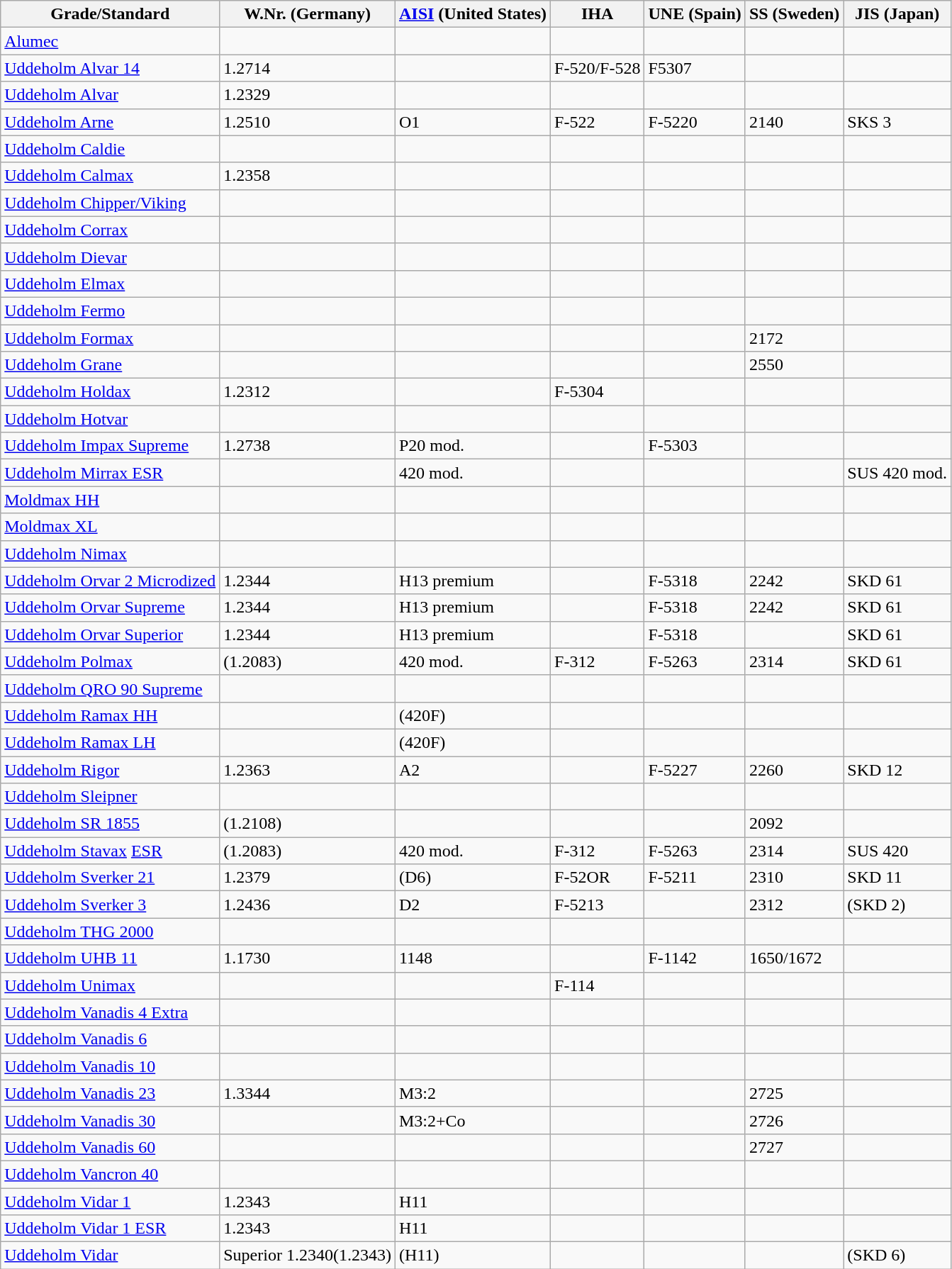<table class="wikitable">
<tr>
<th>Grade/Standard</th>
<th>W.Nr. (Germany)</th>
<th><a href='#'>AISI</a> (United States)</th>
<th>IHA</th>
<th>UNE (Spain)</th>
<th>SS (Sweden)</th>
<th>JIS (Japan)</th>
</tr>
<tr>
<td><a href='#'>Alumec</a></td>
<td></td>
<td></td>
<td></td>
<td></td>
<td></td>
<td></td>
</tr>
<tr>
<td><a href='#'>Uddeholm Alvar 14</a></td>
<td>1.2714</td>
<td></td>
<td>F-520/F-528</td>
<td>F5307</td>
<td></td>
<td></td>
</tr>
<tr>
<td><a href='#'>Uddeholm Alvar</a></td>
<td>1.2329</td>
<td></td>
<td></td>
<td></td>
<td></td>
<td></td>
</tr>
<tr>
<td><a href='#'>Uddeholm Arne</a></td>
<td>1.2510</td>
<td>O1</td>
<td>F-522</td>
<td>F-5220</td>
<td>2140</td>
<td>SKS 3</td>
</tr>
<tr>
<td><a href='#'>Uddeholm Caldie</a></td>
<td></td>
<td></td>
<td></td>
<td></td>
<td></td>
<td></td>
</tr>
<tr>
<td><a href='#'>Uddeholm Calmax</a></td>
<td>1.2358</td>
<td></td>
<td></td>
<td></td>
<td></td>
<td></td>
</tr>
<tr>
<td><a href='#'>Uddeholm Chipper/Viking</a></td>
<td></td>
<td></td>
<td></td>
<td></td>
<td></td>
<td></td>
</tr>
<tr>
<td><a href='#'>Uddeholm Corrax</a></td>
<td></td>
<td></td>
<td></td>
<td></td>
<td></td>
<td></td>
</tr>
<tr>
<td><a href='#'>Uddeholm Dievar</a></td>
<td></td>
<td></td>
<td></td>
<td></td>
<td></td>
<td></td>
</tr>
<tr>
<td><a href='#'>Uddeholm Elmax</a></td>
<td></td>
<td></td>
<td></td>
<td></td>
<td></td>
<td></td>
</tr>
<tr>
<td><a href='#'>Uddeholm Fermo</a></td>
<td></td>
<td></td>
<td></td>
<td></td>
<td></td>
<td></td>
</tr>
<tr>
<td><a href='#'>Uddeholm Formax</a></td>
<td></td>
<td></td>
<td></td>
<td></td>
<td>2172</td>
<td></td>
</tr>
<tr>
<td><a href='#'>Uddeholm Grane</a></td>
<td></td>
<td></td>
<td></td>
<td></td>
<td>2550</td>
<td></td>
</tr>
<tr>
<td><a href='#'>Uddeholm Holdax</a></td>
<td>1.2312</td>
<td></td>
<td>F-5304</td>
<td></td>
<td></td>
<td></td>
</tr>
<tr>
<td><a href='#'>Uddeholm Hotvar</a></td>
<td></td>
<td></td>
<td></td>
<td></td>
<td></td>
<td></td>
</tr>
<tr>
<td><a href='#'>Uddeholm Impax Supreme</a></td>
<td>1.2738</td>
<td>P20 mod.</td>
<td></td>
<td>F-5303</td>
<td></td>
<td></td>
</tr>
<tr>
<td><a href='#'>Uddeholm Mirrax ESR</a></td>
<td></td>
<td>420 mod.</td>
<td></td>
<td></td>
<td></td>
<td>SUS 420 mod.</td>
</tr>
<tr>
<td><a href='#'>Moldmax HH</a></td>
<td></td>
<td></td>
<td></td>
<td></td>
<td></td>
<td></td>
</tr>
<tr>
<td><a href='#'>Moldmax XL</a></td>
<td></td>
<td></td>
<td></td>
<td></td>
<td></td>
<td></td>
</tr>
<tr>
<td><a href='#'>Uddeholm Nimax</a></td>
<td></td>
<td></td>
<td></td>
<td></td>
<td></td>
<td></td>
</tr>
<tr>
<td><a href='#'>Uddeholm Orvar 2 Microdized</a></td>
<td>1.2344</td>
<td>H13 premium</td>
<td></td>
<td>F-5318</td>
<td>2242</td>
<td>SKD 61</td>
</tr>
<tr>
<td><a href='#'>Uddeholm Orvar Supreme</a></td>
<td>1.2344</td>
<td>H13 premium</td>
<td></td>
<td>F-5318</td>
<td>2242</td>
<td>SKD 61</td>
</tr>
<tr>
<td><a href='#'>Uddeholm Orvar Superior</a></td>
<td>1.2344</td>
<td>H13 premium</td>
<td></td>
<td>F-5318</td>
<td></td>
<td>SKD 61</td>
</tr>
<tr>
<td><a href='#'>Uddeholm Polmax</a></td>
<td>(1.2083)</td>
<td>420 mod.</td>
<td>F-312</td>
<td>F-5263</td>
<td>2314</td>
<td>SKD 61</td>
</tr>
<tr>
<td><a href='#'>Uddeholm QRO 90 Supreme</a></td>
<td></td>
<td></td>
<td></td>
<td></td>
<td></td>
<td></td>
</tr>
<tr>
<td><a href='#'>Uddeholm Ramax HH</a></td>
<td></td>
<td>(420F)</td>
<td></td>
<td></td>
<td></td>
<td></td>
</tr>
<tr>
<td><a href='#'>Uddeholm Ramax LH</a></td>
<td></td>
<td>(420F)</td>
<td></td>
<td></td>
<td></td>
<td></td>
</tr>
<tr>
<td><a href='#'>Uddeholm Rigor</a></td>
<td>1.2363</td>
<td>A2</td>
<td></td>
<td>F-5227</td>
<td>2260</td>
<td>SKD 12</td>
</tr>
<tr>
<td><a href='#'>Uddeholm Sleipner</a></td>
<td></td>
<td></td>
<td></td>
<td></td>
<td></td>
<td></td>
</tr>
<tr>
<td><a href='#'>Uddeholm SR 1855</a></td>
<td>(1.2108)</td>
<td></td>
<td></td>
<td></td>
<td>2092</td>
<td></td>
</tr>
<tr>
<td><a href='#'>Uddeholm Stavax</a> <a href='#'>ESR</a></td>
<td>(1.2083)</td>
<td>420 mod.</td>
<td>F-312</td>
<td>F-5263</td>
<td>2314</td>
<td>SUS 420</td>
</tr>
<tr>
<td><a href='#'>Uddeholm Sverker 21</a></td>
<td>1.2379</td>
<td>(D6)</td>
<td>F-52OR</td>
<td>F-5211</td>
<td>2310</td>
<td>SKD 11</td>
</tr>
<tr>
<td><a href='#'>Uddeholm Sverker 3</a></td>
<td>1.2436</td>
<td>D2</td>
<td>F-5213</td>
<td></td>
<td>2312</td>
<td>(SKD 2)</td>
</tr>
<tr>
<td><a href='#'>Uddeholm THG 2000</a></td>
<td></td>
<td></td>
<td></td>
<td></td>
<td></td>
<td></td>
</tr>
<tr>
<td><a href='#'>Uddeholm UHB 11</a></td>
<td>1.1730</td>
<td>1148</td>
<td></td>
<td>F-1142</td>
<td>1650/1672</td>
<td></td>
</tr>
<tr>
<td><a href='#'>Uddeholm Unimax</a></td>
<td></td>
<td></td>
<td>F-114</td>
<td></td>
<td></td>
<td></td>
</tr>
<tr>
<td><a href='#'>Uddeholm Vanadis 4 Extra</a></td>
<td></td>
<td></td>
<td></td>
<td></td>
<td></td>
<td></td>
</tr>
<tr>
<td><a href='#'>Uddeholm Vanadis 6</a></td>
<td></td>
<td></td>
<td></td>
<td></td>
<td></td>
<td></td>
</tr>
<tr>
<td><a href='#'>Uddeholm Vanadis 10</a></td>
<td></td>
<td></td>
<td></td>
<td></td>
<td></td>
<td></td>
</tr>
<tr>
<td><a href='#'>Uddeholm Vanadis 23</a></td>
<td>1.3344</td>
<td>M3:2</td>
<td></td>
<td></td>
<td>2725</td>
<td></td>
</tr>
<tr>
<td><a href='#'>Uddeholm Vanadis 30</a></td>
<td></td>
<td>M3:2+Co</td>
<td></td>
<td></td>
<td>2726</td>
<td></td>
</tr>
<tr>
<td><a href='#'>Uddeholm Vanadis 60</a></td>
<td></td>
<td></td>
<td></td>
<td></td>
<td>2727</td>
<td></td>
</tr>
<tr>
<td><a href='#'>Uddeholm Vancron 40</a></td>
<td></td>
<td></td>
<td></td>
<td></td>
<td></td>
<td></td>
</tr>
<tr>
<td><a href='#'>Uddeholm Vidar 1</a></td>
<td>1.2343</td>
<td>H11</td>
<td></td>
<td></td>
<td></td>
<td></td>
</tr>
<tr>
<td><a href='#'>Uddeholm Vidar 1 ESR</a></td>
<td>1.2343</td>
<td>H11</td>
<td></td>
<td></td>
<td></td>
<td></td>
</tr>
<tr>
<td><a href='#'>Uddeholm Vidar</a></td>
<td>Superior 1.2340(1.2343)</td>
<td>(H11)</td>
<td></td>
<td></td>
<td></td>
<td>(SKD 6)</td>
</tr>
</table>
